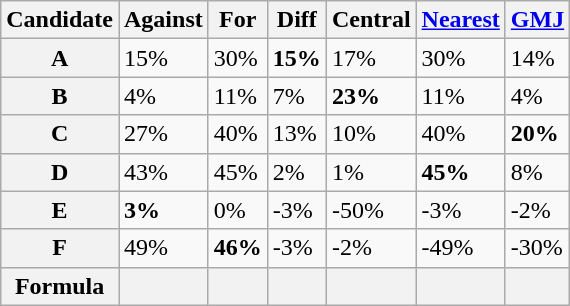<table class="wikitable sortable">
<tr>
<th>Candidate</th>
<th>Against</th>
<th>For</th>
<th>Diff</th>
<th>Central</th>
<th><a href='#'>Nearest</a></th>
<th><a href='#'>GMJ</a></th>
</tr>
<tr>
<th>A</th>
<td>15%</td>
<td>30%</td>
<td><strong>15%</strong></td>
<td>17%</td>
<td>30%</td>
<td>14%</td>
</tr>
<tr>
<th>B</th>
<td>4%</td>
<td>11%</td>
<td>7%</td>
<td><strong>23%</strong></td>
<td>11%</td>
<td>4%</td>
</tr>
<tr>
<th>C</th>
<td>27%</td>
<td>40%</td>
<td>13%</td>
<td>10%</td>
<td>40%</td>
<td><strong>20%</strong></td>
</tr>
<tr>
<th>D</th>
<td>43%</td>
<td>45%</td>
<td>2%</td>
<td>1%</td>
<td><strong>45%</strong></td>
<td>8%</td>
</tr>
<tr>
<th>E</th>
<td><strong>3%</strong></td>
<td>0%</td>
<td>-3%</td>
<td>-50%</td>
<td>-3%</td>
<td>-2%</td>
</tr>
<tr>
<th>F</th>
<td>49%</td>
<td><strong>46%</strong></td>
<td>-3%</td>
<td>-2%</td>
<td>-49%</td>
<td>-30%</td>
</tr>
<tr>
<th><strong>Formula</strong></th>
<th></th>
<th></th>
<th></th>
<th></th>
<th></th>
<th></th>
</tr>
</table>
